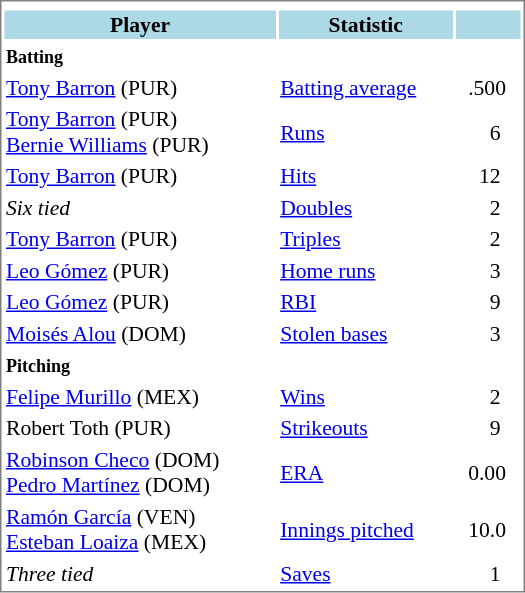<table cellpadding="1" width="350px" style="font-size: 90%; border: 1px solid gray;">
<tr align="center" style="font-size: larger;">
<td colspan=6></td>
</tr>
<tr>
<th style="background:lightblue;">Player</th>
<th style="background:lightblue;">Statistic</th>
<th style="background:lightblue;"></th>
</tr>
<tr>
<td><small><strong>Batting</strong></small></td>
</tr>
<tr>
<td><a href='#'>Tony Barron</a> (PUR)</td>
<td><a href='#'>Batting average</a></td>
<td>  .500</td>
</tr>
<tr>
<td><a href='#'>Tony Barron</a> (PUR)<br><a href='#'>Bernie Williams</a> (PUR)</td>
<td><a href='#'>Runs</a></td>
<td>      6</td>
</tr>
<tr>
<td><a href='#'>Tony Barron</a> (PUR)</td>
<td><a href='#'>Hits</a></td>
<td>    12</td>
</tr>
<tr>
<td><em>Six tied</em></td>
<td><a href='#'>Doubles</a></td>
<td>      2</td>
</tr>
<tr>
<td><a href='#'>Tony Barron</a> (PUR)</td>
<td><a href='#'>Triples</a></td>
<td>      2</td>
</tr>
<tr>
<td><a href='#'>Leo Gómez</a> (PUR)</td>
<td><a href='#'>Home runs</a></td>
<td>      3</td>
</tr>
<tr>
<td><a href='#'>Leo Gómez</a> (PUR)</td>
<td><a href='#'>RBI</a></td>
<td>      9</td>
</tr>
<tr>
<td><a href='#'>Moisés Alou</a> (DOM)</td>
<td><a href='#'>Stolen bases</a></td>
<td>      3</td>
</tr>
<tr>
<td><small><strong>Pitching</strong></small></td>
</tr>
<tr>
<td><a href='#'>Felipe Murillo</a> (MEX)</td>
<td><a href='#'>Wins</a></td>
<td>      2</td>
</tr>
<tr>
<td>Robert Toth (PUR)</td>
<td><a href='#'>Strikeouts</a></td>
<td>      9</td>
</tr>
<tr>
<td><a href='#'>Robinson Checo</a> (DOM)<br><a href='#'>Pedro Martínez</a> (DOM)</td>
<td><a href='#'>ERA</a></td>
<td>  0.00</td>
</tr>
<tr>
<td><a href='#'>Ramón García</a> (VEN)<br><a href='#'>Esteban Loaiza</a> (MEX)</td>
<td><a href='#'>Innings pitched</a></td>
<td>  10.0</td>
</tr>
<tr>
<td><em>Three tied</em></td>
<td><a href='#'>Saves</a></td>
<td>      1</td>
</tr>
</table>
